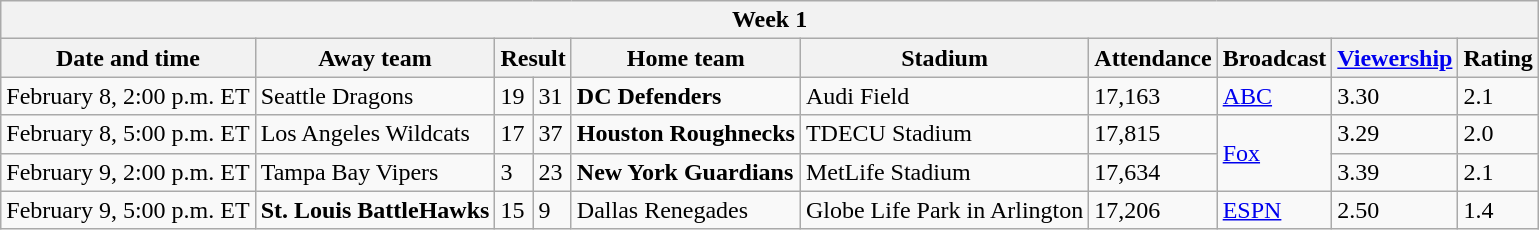<table class="wikitable">
<tr>
<th colspan="10">Week 1</th>
</tr>
<tr>
<th>Date and time</th>
<th>Away team</th>
<th colspan="2">Result</th>
<th>Home team</th>
<th>Stadium</th>
<th>Attendance</th>
<th>Broadcast</th>
<th><a href='#'>Viewership</a><br></th>
<th>Rating<br></th>
</tr>
<tr>
<td>February 8, 2:00 p.m. ET</td>
<td>Seattle Dragons</td>
<td>19</td>
<td>31</td>
<td><strong>DC Defenders</strong></td>
<td>Audi Field</td>
<td>17,163</td>
<td><a href='#'>ABC</a></td>
<td>3.30</td>
<td>2.1</td>
</tr>
<tr>
<td>February 8, 5:00 p.m. ET</td>
<td>Los Angeles Wildcats</td>
<td>17</td>
<td>37</td>
<td><strong>Houston Roughnecks</strong></td>
<td>TDECU Stadium</td>
<td>17,815</td>
<td rowspan="2"><a href='#'>Fox</a></td>
<td>3.29</td>
<td>2.0</td>
</tr>
<tr>
<td>February 9, 2:00 p.m. ET</td>
<td>Tampa Bay Vipers</td>
<td>3</td>
<td>23</td>
<td><strong>New York Guardians</strong></td>
<td>MetLife Stadium</td>
<td>17,634</td>
<td>3.39</td>
<td>2.1</td>
</tr>
<tr>
<td>February 9, 5:00 p.m. ET</td>
<td><strong>St. Louis BattleHawks</strong></td>
<td>15</td>
<td>9</td>
<td>Dallas Renegades</td>
<td>Globe Life Park in Arlington</td>
<td>17,206</td>
<td><a href='#'>ESPN</a></td>
<td>2.50</td>
<td>1.4</td>
</tr>
</table>
